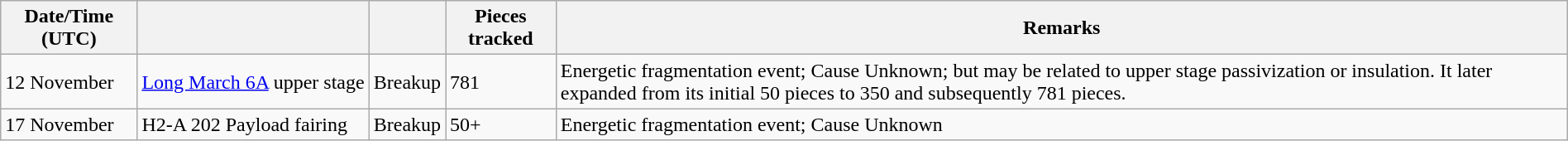<table class="wikitable" style="width:100%;">
<tr>
<th>Date/Time (UTC)</th>
<th></th>
<th></th>
<th>Pieces tracked</th>
<th>Remarks</th>
</tr>
<tr>
<td>12 November</td>
<td nowrap> <a href='#'>Long March 6A</a> upper stage</td>
<td nowrap>Breakup</td>
<td>781</td>
<td>Energetic fragmentation event; Cause Unknown; but may be related to upper stage passivization or insulation. It later expanded from its initial 50 pieces to 350 and subsequently 781 pieces.</td>
</tr>
<tr>
<td>17 November</td>
<td nowrap> H2-A 202 Payload fairing</td>
<td nowrap>Breakup</td>
<td>50+</td>
<td>Energetic fragmentation event; Cause Unknown</td>
</tr>
</table>
